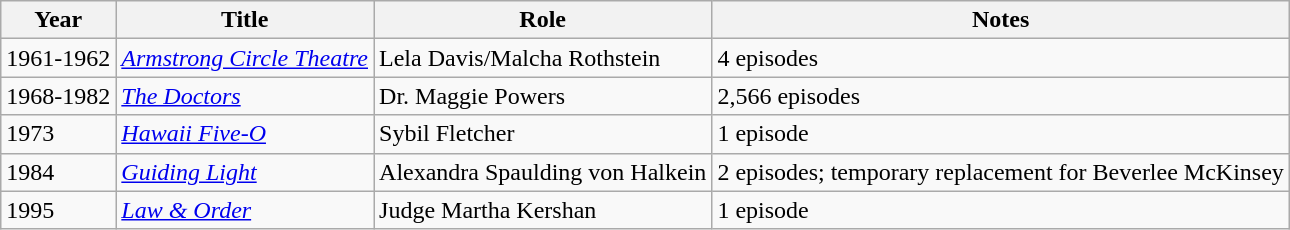<table class="wikitable">
<tr>
<th>Year</th>
<th>Title</th>
<th>Role</th>
<th>Notes</th>
</tr>
<tr>
<td>1961-1962</td>
<td><em><a href='#'>Armstrong Circle Theatre</a></em></td>
<td>Lela Davis/Malcha Rothstein</td>
<td>4 episodes</td>
</tr>
<tr>
<td>1968-1982</td>
<td><em><a href='#'>The Doctors</a></em></td>
<td>Dr. Maggie Powers</td>
<td>2,566 episodes</td>
</tr>
<tr>
<td>1973</td>
<td><em><a href='#'>Hawaii Five-O</a></em></td>
<td>Sybil Fletcher</td>
<td>1 episode</td>
</tr>
<tr>
<td>1984</td>
<td><em><a href='#'>Guiding Light</a></em></td>
<td>Alexandra Spaulding von Halkein</td>
<td>2 episodes; temporary replacement for Beverlee McKinsey</td>
</tr>
<tr>
<td>1995</td>
<td><em><a href='#'>Law & Order</a></em></td>
<td>Judge Martha Kershan</td>
<td>1 episode</td>
</tr>
</table>
